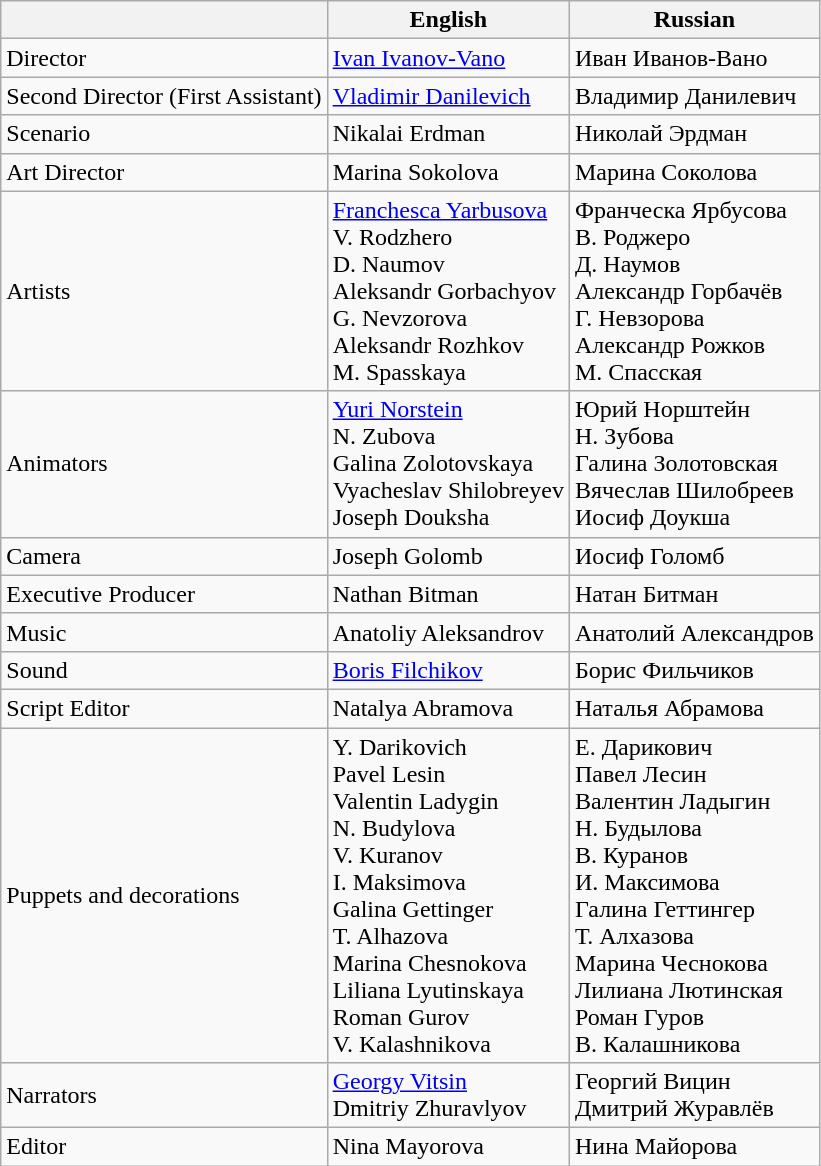<table class="wikitable">
<tr>
<th></th>
<th>English</th>
<th>Russian</th>
</tr>
<tr>
<td>Director</td>
<td><a href='#'>Ivan Ivanov-Vano</a></td>
<td>Иван Иванов-Вано</td>
</tr>
<tr>
<td>Second Director (First Assistant)</td>
<td><a href='#'>Vladimir Danilevich</a></td>
<td>Владимир Данилевич</td>
</tr>
<tr>
<td>Scenario</td>
<td>Nikalai Erdman</td>
<td>Николай Эрдман</td>
</tr>
<tr>
<td>Art Director</td>
<td>Marina Sokolova</td>
<td>Марина Соколова</td>
</tr>
<tr>
<td>Artists</td>
<td><a href='#'>Franchesca Yarbusova</a><br>V. Rodzhero<br>D. Naumov<br>Aleksandr Gorbachyov<br>G. Nevzorova<br>Aleksandr Rozhkov<br>M. Spasskaya</td>
<td>Франческа Ярбусова<br>В. Роджеро<br>Д. Наумов<br>Александр Горбачёв<br>Г. Невзорова<br>Александр Рожков<br>М. Спасская</td>
</tr>
<tr>
<td>Animators</td>
<td><a href='#'>Yuri Norstein</a><br>N. Zubova<br>Galina Zolotovskaya<br>Vyacheslav Shilobreyev<br>Joseph Douksha</td>
<td>Юрий Норштейн<br>Н. Зубова<br>Галина Золотовская<br>Вячеслав Шилобреев<br>Иосиф Доукша</td>
</tr>
<tr>
<td>Camera</td>
<td>Joseph Golomb</td>
<td>Иосиф Голомб</td>
</tr>
<tr>
<td>Executive Producer</td>
<td>Nathan Bitman</td>
<td>Натан Битман</td>
</tr>
<tr>
<td>Music</td>
<td>Anatoliy Aleksandrov</td>
<td>Анатолий Александров</td>
</tr>
<tr>
<td>Sound</td>
<td><a href='#'>Boris Filchikov</a></td>
<td>Борис Фильчиков</td>
</tr>
<tr>
<td>Script Editor</td>
<td>Natalya Abramova</td>
<td>Наталья Абрамова</td>
</tr>
<tr>
<td>Puppets and decorations</td>
<td>Y. Darikovich<br>Pavel Lesin<br>Valentin Ladygin<br>N. Budylova<br>V. Kuranov<br>I. Maksimova<br>Galina Gettinger<br>T. Alhazova<br>Marina Chesnokova<br>Liliana Lyutinskaya<br>Roman Gurov<br>V. Kalashnikova</td>
<td>Е. Дарикович<br>Павел Лесин<br>Валентин Ладыгин<br>Н. Будылова<br>В. Куранов<br>И. Максимова<br>Галина Геттингер<br>Т. Алхазова<br>Марина Чеснокова<br>Лилиана Лютинская<br>Роман Гуров<br>В. Калашникова</td>
</tr>
<tr>
<td>Narrators</td>
<td><a href='#'>Georgy Vitsin</a><br>Dmitriy Zhuravlyov</td>
<td>Георгий Вицин<br>Дмитрий Журавлёв</td>
</tr>
<tr>
<td>Editor</td>
<td>Nina Mayorova</td>
<td>Нина Майорова</td>
</tr>
</table>
